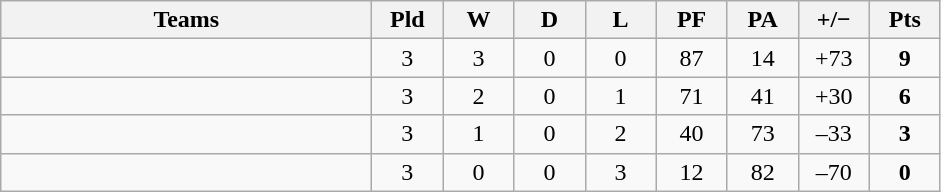<table class="wikitable" style="text-align: center;">
<tr>
<th width="240">Teams</th>
<th width="40">Pld</th>
<th width="40">W</th>
<th width="40">D</th>
<th width="40">L</th>
<th width="40">PF</th>
<th width="40">PA</th>
<th width="40">+/−</th>
<th width="40">Pts</th>
</tr>
<tr>
<td align=left></td>
<td>3</td>
<td>3</td>
<td>0</td>
<td>0</td>
<td>87</td>
<td>14</td>
<td>+73</td>
<td><strong>9</strong></td>
</tr>
<tr>
<td align=left></td>
<td>3</td>
<td>2</td>
<td>0</td>
<td>1</td>
<td>71</td>
<td>41</td>
<td>+30</td>
<td><strong>6</strong></td>
</tr>
<tr>
<td align=left></td>
<td>3</td>
<td>1</td>
<td>0</td>
<td>2</td>
<td>40</td>
<td>73</td>
<td>–33</td>
<td><strong>3</strong></td>
</tr>
<tr>
<td align=left></td>
<td>3</td>
<td>0</td>
<td>0</td>
<td>3</td>
<td>12</td>
<td>82</td>
<td>–70</td>
<td><strong>0</strong></td>
</tr>
</table>
